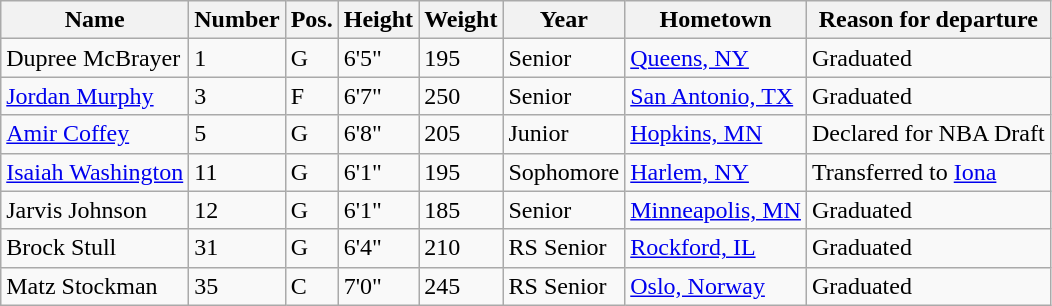<table class="wikitable sortable" border="1">
<tr>
<th>Name</th>
<th>Number</th>
<th>Pos.</th>
<th>Height</th>
<th>Weight</th>
<th>Year</th>
<th>Hometown</th>
<th class="unsortable">Reason for departure</th>
</tr>
<tr>
<td>Dupree McBrayer</td>
<td>1</td>
<td>G</td>
<td>6'5"</td>
<td>195</td>
<td>Senior</td>
<td><a href='#'>Queens, NY</a></td>
<td>Graduated</td>
</tr>
<tr>
<td><a href='#'>Jordan Murphy</a></td>
<td>3</td>
<td>F</td>
<td>6'7"</td>
<td>250</td>
<td>Senior</td>
<td><a href='#'>San Antonio, TX</a></td>
<td>Graduated</td>
</tr>
<tr>
<td><a href='#'>Amir Coffey</a></td>
<td>5</td>
<td>G</td>
<td>6'8"</td>
<td>205</td>
<td>Junior</td>
<td><a href='#'>Hopkins, MN</a></td>
<td>Declared for NBA Draft</td>
</tr>
<tr>
<td><a href='#'>Isaiah Washington</a></td>
<td>11</td>
<td>G</td>
<td>6'1"</td>
<td>195</td>
<td>Sophomore</td>
<td><a href='#'>Harlem, NY</a></td>
<td>Transferred to <a href='#'>Iona</a></td>
</tr>
<tr>
<td>Jarvis Johnson</td>
<td>12</td>
<td>G</td>
<td>6'1"</td>
<td>185</td>
<td>Senior</td>
<td><a href='#'>Minneapolis, MN</a></td>
<td>Graduated</td>
</tr>
<tr>
<td>Brock Stull</td>
<td>31</td>
<td>G</td>
<td>6'4"</td>
<td>210</td>
<td>RS Senior</td>
<td><a href='#'>Rockford, IL</a></td>
<td>Graduated</td>
</tr>
<tr>
<td>Matz Stockman</td>
<td>35</td>
<td>C</td>
<td>7'0"</td>
<td>245</td>
<td>RS Senior</td>
<td><a href='#'>Oslo, Norway</a></td>
<td>Graduated</td>
</tr>
</table>
